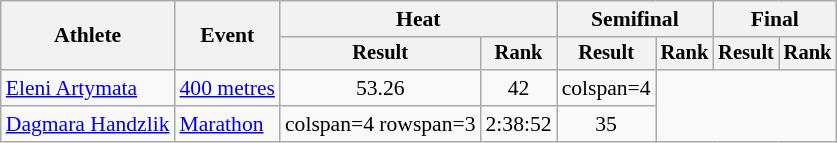<table class=wikitable style=font-size:90%>
<tr>
<th rowspan=2>Athlete</th>
<th rowspan=2>Event</th>
<th colspan=2>Heat</th>
<th colspan=2>Semifinal</th>
<th colspan=2>Final</th>
</tr>
<tr style=font-size:95%>
<th>Result</th>
<th>Rank</th>
<th>Result</th>
<th>Rank</th>
<th>Result</th>
<th>Rank</th>
</tr>
<tr align=center>
<td align=left><a href='#'>Eleni Artymata</a></td>
<td align=left><a href='#'>400 metres</a></td>
<td>53.26</td>
<td>42</td>
<td>colspan=4 </td>
</tr>
<tr align=center>
<td align=left><a href='#'>Dagmara Handzlik</a></td>
<td align=left><a href='#'>Marathon</a></td>
<td>colspan=4 rowspan=3 </td>
<td>2:38:52 <strong></strong></td>
<td>35</td>
</tr>
</table>
